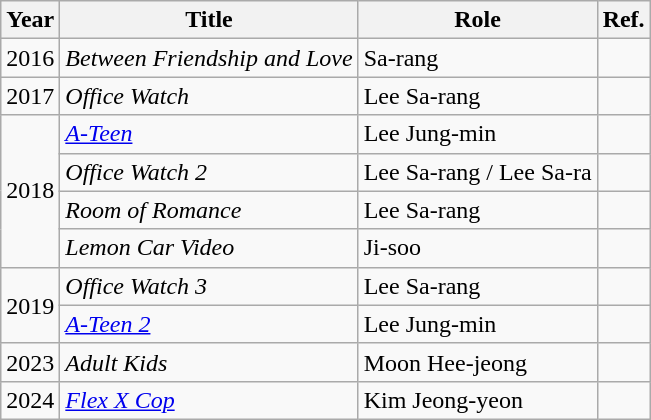<table class="wikitable">
<tr>
<th>Year</th>
<th>Title</th>
<th>Role</th>
<th>Ref.</th>
</tr>
<tr>
<td>2016</td>
<td><em>Between Friendship and Love</em></td>
<td>Sa-rang</td>
<td></td>
</tr>
<tr>
<td>2017</td>
<td><em>Office Watch</em></td>
<td>Lee Sa-rang</td>
<td></td>
</tr>
<tr>
<td rowspan=4>2018</td>
<td><em><a href='#'>A-Teen</a></em></td>
<td>Lee Jung-min</td>
<td></td>
</tr>
<tr>
<td><em>Office Watch 2</em></td>
<td>Lee Sa-rang / Lee Sa-ra</td>
<td></td>
</tr>
<tr>
<td><em>Room of Romance</em></td>
<td>Lee Sa-rang</td>
<td></td>
</tr>
<tr>
<td><em>Lemon Car Video</em></td>
<td>Ji-soo</td>
<td></td>
</tr>
<tr>
<td rowspan=2>2019</td>
<td><em>Office Watch 3</em></td>
<td>Lee Sa-rang</td>
<td></td>
</tr>
<tr>
<td><em><a href='#'>A-Teen 2</a></em></td>
<td>Lee Jung-min</td>
<td></td>
</tr>
<tr>
<td>2023</td>
<td><em>Adult Kids</em></td>
<td>Moon Hee-jeong</td>
<td></td>
</tr>
<tr>
<td>2024</td>
<td><em><a href='#'>Flex X Cop</a></em></td>
<td>Kim Jeong-yeon</td>
<td></td>
</tr>
</table>
